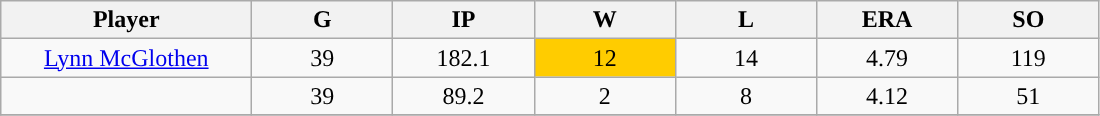<table class="wikitable sortable">
<tr>
<th bgcolor="#DDDDFF" width="16%">Player</th>
<th bgcolor="#DDDDFF" width="9%">G</th>
<th bgcolor="#DDDDFF" width="9%">IP</th>
<th bgcolor="#DDDDFF" width="9%">W</th>
<th bgcolor="#DDDDFF" width="9%">L</th>
<th bgcolor="#DDDDFF" width="9%">ERA</th>
<th bgcolor="#DDDDFF" width="9%">SO</th>
</tr>
<tr align="center">
<td><a href='#'>Lynn McGlothen</a></td>
<td>39</td>
<td>182.1</td>
<td style="background:#fc0;">12</td>
<td>14</td>
<td>4.79</td>
<td>119</td>
</tr>
<tr align=center>
<td></td>
<td>39</td>
<td>89.2</td>
<td>2</td>
<td>8</td>
<td>4.12</td>
<td>51</td>
</tr>
<tr align="center">
</tr>
</table>
